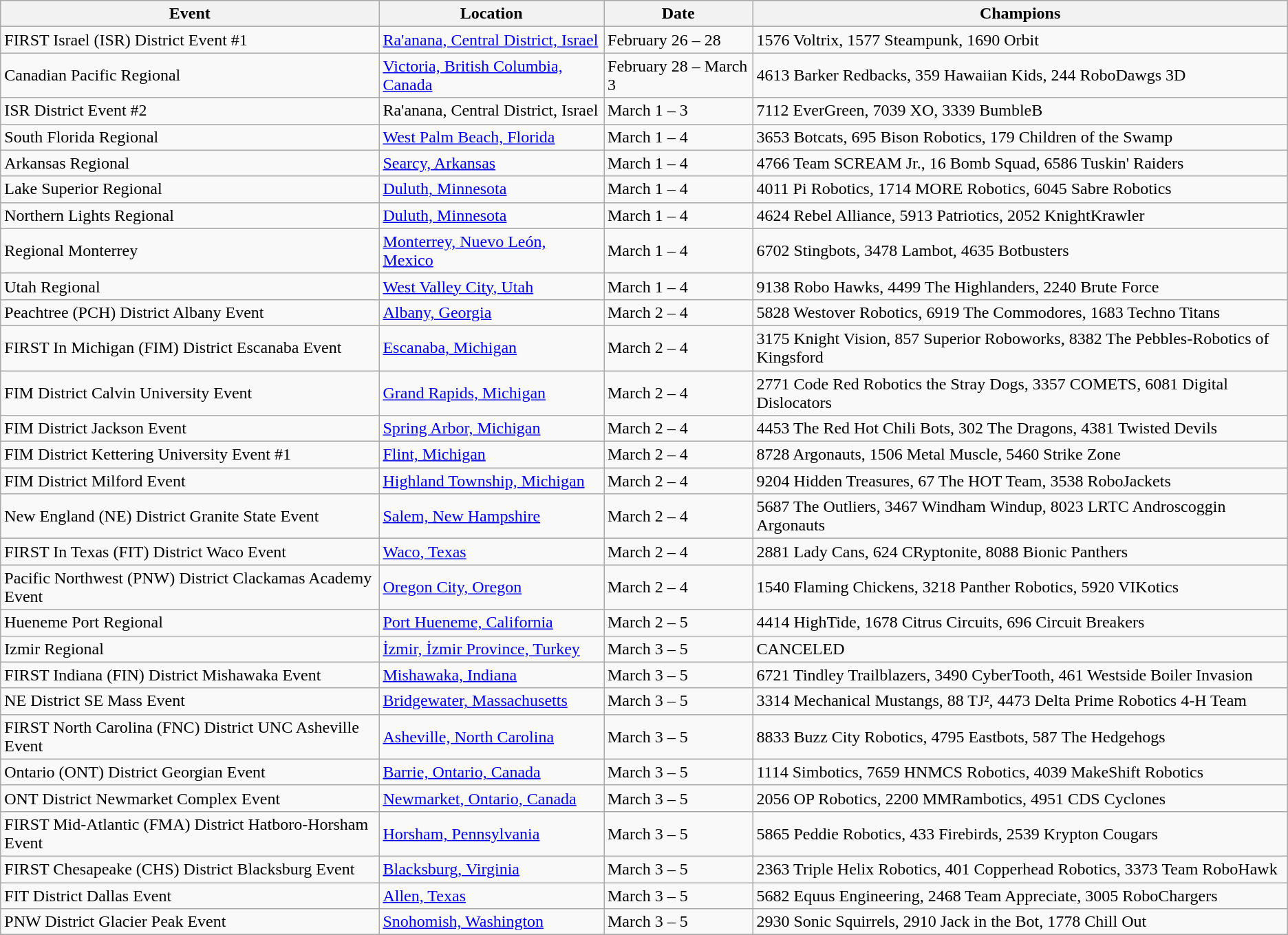<table class="wikitable">
<tr>
<th>Event</th>
<th>Location</th>
<th>Date</th>
<th>Champions</th>
</tr>
<tr>
<td>FIRST Israel (ISR) District Event #1</td>
<td><a href='#'>Ra'anana, Central District, Israel</a></td>
<td>February 26 – 28</td>
<td>1576 Voltrix, 1577 Steampunk, 1690 Orbit</td>
</tr>
<tr>
<td>Canadian Pacific Regional</td>
<td><a href='#'>Victoria, British Columbia, Canada</a></td>
<td>February 28 – March 3</td>
<td>4613 Barker Redbacks, 359 Hawaiian Kids, 244 RoboDawgs 3D</td>
</tr>
<tr>
<td>ISR District Event #2</td>
<td Ra'anana>Ra'anana, Central District, Israel</td>
<td>March 1 – 3</td>
<td>7112 EverGreen, 7039 XO, 3339 BumbleB</td>
</tr>
<tr>
<td>South Florida Regional</td>
<td><a href='#'>West Palm Beach, Florida</a></td>
<td>March 1 – 4</td>
<td>3653 Botcats, 695 Bison Robotics, 179 Children of the Swamp</td>
</tr>
<tr>
<td>Arkansas Regional</td>
<td><a href='#'>Searcy, Arkansas</a></td>
<td>March 1 – 4</td>
<td>4766 Team SCREAM Jr., 16 Bomb Squad, 6586 Tuskin' Raiders</td>
</tr>
<tr>
<td>Lake Superior Regional</td>
<td><a href='#'>Duluth, Minnesota</a></td>
<td>March 1 – 4</td>
<td>4011 Pi Robotics, 1714 MORE Robotics, 6045 Sabre Robotics</td>
</tr>
<tr>
<td>Northern Lights Regional</td>
<td><a href='#'>Duluth, Minnesota</a></td>
<td>March 1 – 4</td>
<td>4624 Rebel Alliance, 5913 Patriotics, 2052 KnightKrawler</td>
</tr>
<tr>
<td>Regional Monterrey</td>
<td><a href='#'>Monterrey, Nuevo León, Mexico</a></td>
<td>March 1 – 4</td>
<td>6702 Stingbots, 3478 Lambot, 4635 Botbusters</td>
</tr>
<tr>
<td>Utah Regional</td>
<td><a href='#'>West Valley City, Utah</a></td>
<td>March 1 – 4</td>
<td>9138 Robo Hawks, 4499 The Highlanders, 2240 Brute Force</td>
</tr>
<tr>
<td>Peachtree (PCH) District Albany Event</td>
<td><a href='#'>Albany, Georgia</a></td>
<td>March 2 – 4</td>
<td>5828 Westover Robotics, 6919 The Commodores, 1683 Techno Titans</td>
</tr>
<tr>
<td>FIRST In Michigan (FIM) District Escanaba Event</td>
<td><a href='#'>Escanaba, Michigan</a></td>
<td>March 2 – 4</td>
<td>3175 Knight Vision, 857 Superior Roboworks, 8382 The Pebbles-Robotics of Kingsford</td>
</tr>
<tr>
<td>FIM District Calvin University Event</td>
<td><a href='#'>Grand Rapids, Michigan</a></td>
<td>March 2 – 4</td>
<td>2771 Code Red Robotics the Stray Dogs, 3357 COMETS, 6081 Digital Dislocators</td>
</tr>
<tr>
<td>FIM District Jackson Event</td>
<td><a href='#'>Spring Arbor, Michigan</a></td>
<td>March 2 – 4</td>
<td>4453 The Red Hot Chili Bots, 302 The Dragons, 4381 Twisted Devils</td>
</tr>
<tr>
<td>FIM District Kettering University Event #1</td>
<td><a href='#'>Flint, Michigan</a></td>
<td>March 2 – 4</td>
<td>8728 Argonauts, 1506 Metal Muscle, 5460 Strike Zone</td>
</tr>
<tr>
<td>FIM District Milford Event</td>
<td><a href='#'>Highland Township, Michigan</a></td>
<td>March 2 – 4</td>
<td>9204 Hidden Treasures, 67 The HOT Team, 3538 RoboJackets</td>
</tr>
<tr>
<td>New England (NE) District Granite State Event</td>
<td><a href='#'>Salem, New Hampshire</a></td>
<td>March 2 – 4</td>
<td>5687 The Outliers, 3467 Windham Windup, 8023 LRTC Androscoggin Argonauts</td>
</tr>
<tr>
<td>FIRST In Texas (FIT) District Waco Event</td>
<td><a href='#'>Waco, Texas</a></td>
<td>March 2 – 4</td>
<td>2881 Lady Cans, 624 CRyptonite, 8088 Bionic Panthers</td>
</tr>
<tr>
<td>Pacific Northwest (PNW) District Clackamas Academy Event</td>
<td><a href='#'>Oregon City, Oregon</a></td>
<td>March 2 – 4</td>
<td>1540 Flaming Chickens, 3218 Panther Robotics, 5920 VIKotics</td>
</tr>
<tr>
<td>Hueneme Port Regional</td>
<td><a href='#'>Port Hueneme, California</a></td>
<td>March 2 – 5</td>
<td>4414 HighTide, 1678 Citrus Circuits, 696 Circuit Breakers</td>
</tr>
<tr>
<td>Izmir Regional</td>
<td><a href='#'>İzmir, İzmir Province, Turkey</a></td>
<td>March 3 – 5</td>
<td>CANCELED</td>
</tr>
<tr>
<td>FIRST Indiana (FIN) District Mishawaka Event</td>
<td><a href='#'>Mishawaka, Indiana</a></td>
<td>March 3 – 5</td>
<td>6721 Tindley Trailblazers, 3490 CyberTooth, 461 Westside Boiler Invasion</td>
</tr>
<tr>
<td>NE District SE Mass Event</td>
<td><a href='#'>Bridgewater, Massachusetts</a></td>
<td>March 3 – 5</td>
<td>3314 Mechanical Mustangs, 88 TJ², 4473 Delta Prime Robotics 4-H Team</td>
</tr>
<tr>
<td>FIRST North Carolina (FNC) District UNC Asheville Event</td>
<td><a href='#'>Asheville, North Carolina</a></td>
<td>March 3 – 5</td>
<td>8833 Buzz City Robotics, 4795 Eastbots, 587 The Hedgehogs</td>
</tr>
<tr>
<td>Ontario (ONT) District Georgian Event</td>
<td><a href='#'>Barrie, Ontario, Canada</a></td>
<td>March 3 – 5</td>
<td>1114 Simbotics, 7659 HNMCS Robotics, 4039 MakeShift Robotics</td>
</tr>
<tr>
<td>ONT District Newmarket Complex Event</td>
<td><a href='#'>Newmarket, Ontario, Canada</a></td>
<td>March 3 – 5</td>
<td>2056 OP Robotics, 2200 MMRambotics, 4951 CDS Cyclones</td>
</tr>
<tr>
<td>FIRST Mid-Atlantic (FMA) District Hatboro-Horsham Event</td>
<td><a href='#'>Horsham, Pennsylvania</a></td>
<td>March 3 – 5</td>
<td>5865 Peddie Robotics, 433 Firebirds, 2539 Krypton Cougars</td>
</tr>
<tr>
<td>FIRST Chesapeake (CHS) District Blacksburg Event</td>
<td><a href='#'>Blacksburg, Virginia</a></td>
<td>March 3 – 5</td>
<td>2363 Triple Helix Robotics, 401 Copperhead Robotics, 3373 Team RoboHawk</td>
</tr>
<tr>
<td>FIT District Dallas Event</td>
<td><a href='#'>Allen, Texas</a></td>
<td>March 3 – 5</td>
<td>5682 Equus Engineering, 2468 Team Appreciate, 3005 RoboChargers</td>
</tr>
<tr>
<td>PNW District Glacier Peak Event</td>
<td><a href='#'>Snohomish, Washington</a></td>
<td>March 3 – 5</td>
<td>2930 Sonic Squirrels, 2910 Jack in the Bot, 1778 Chill Out</td>
</tr>
<tr>
</tr>
</table>
